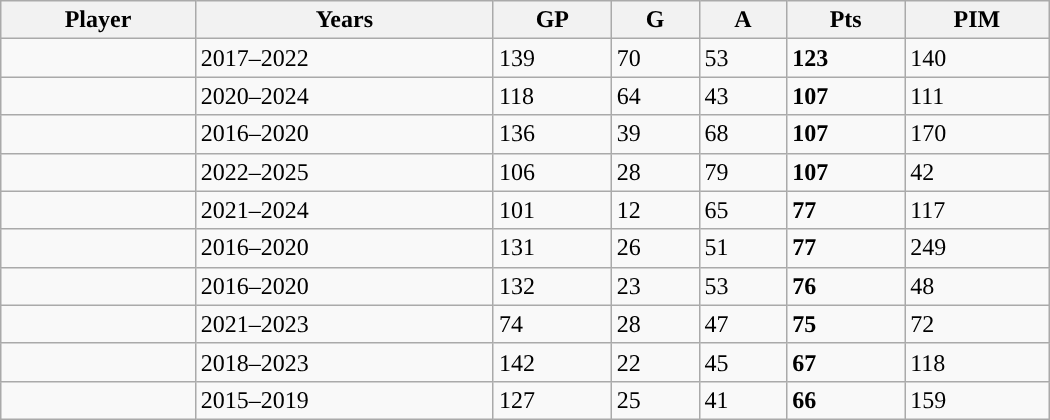<table class="wikitable sortable" width ="700" cellpadding="1" border="1" cellspacing="0">
<tr>
<th>Player</th>
<th>Years</th>
<th>GP</th>
<th>G</th>
<th>A</th>
<th>Pts</th>
<th>PIM</th>
</tr>
<tr>
<td></td>
<td>2017–2022</td>
<td>139</td>
<td>70</td>
<td>53</td>
<td><strong>123</strong></td>
<td>140</td>
</tr>
<tr>
<td></td>
<td>2020–2024</td>
<td>118</td>
<td>64</td>
<td>43</td>
<td><strong>107</strong></td>
<td>111</td>
</tr>
<tr>
<td></td>
<td>2016–2020</td>
<td>136</td>
<td>39</td>
<td>68</td>
<td><strong>107</strong></td>
<td>170</td>
</tr>
<tr>
<td></td>
<td>2022–2025</td>
<td>106</td>
<td>28</td>
<td>79</td>
<td><strong>107</strong></td>
<td>42</td>
</tr>
<tr>
<td></td>
<td>2021–2024</td>
<td>101</td>
<td>12</td>
<td>65</td>
<td><strong>77</strong></td>
<td>117</td>
</tr>
<tr>
<td></td>
<td>2016–2020</td>
<td>131</td>
<td>26</td>
<td>51</td>
<td><strong>77</strong></td>
<td>249</td>
</tr>
<tr>
<td></td>
<td>2016–2020</td>
<td>132</td>
<td>23</td>
<td>53</td>
<td><strong>76</strong></td>
<td>48</td>
</tr>
<tr>
<td></td>
<td>2021–2023</td>
<td>74</td>
<td>28</td>
<td>47</td>
<td><strong>75</strong></td>
<td>72</td>
</tr>
<tr>
<td></td>
<td>2018–2023</td>
<td>142</td>
<td>22</td>
<td>45</td>
<td><strong>67</strong></td>
<td>118</td>
</tr>
<tr>
<td></td>
<td>2015–2019</td>
<td>127</td>
<td>25</td>
<td>41</td>
<td><strong>66</strong></td>
<td>159</td>
</tr>
</table>
